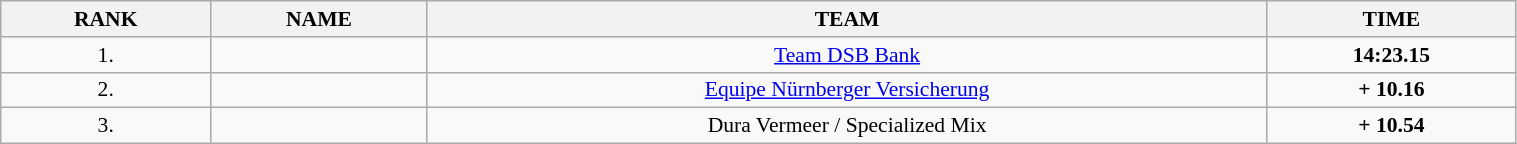<table class=wikitable style="font-size:90%" width="80%">
<tr>
<th>RANK</th>
<th>NAME</th>
<th>TEAM</th>
<th>TIME</th>
</tr>
<tr>
<td align="center">1.</td>
<td></td>
<td align="center"><a href='#'>Team DSB Bank</a></td>
<td align="center"><strong>14:23.15</strong></td>
</tr>
<tr>
<td align="center">2.</td>
<td></td>
<td align="center"><a href='#'>Equipe Nürnberger Versicherung</a></td>
<td align="center"><strong>+ 10.16</strong></td>
</tr>
<tr>
<td align="center">3.</td>
<td></td>
<td align="center">Dura Vermeer / Specialized Mix</td>
<td align="center"><strong>+ 10.54</strong></td>
</tr>
</table>
